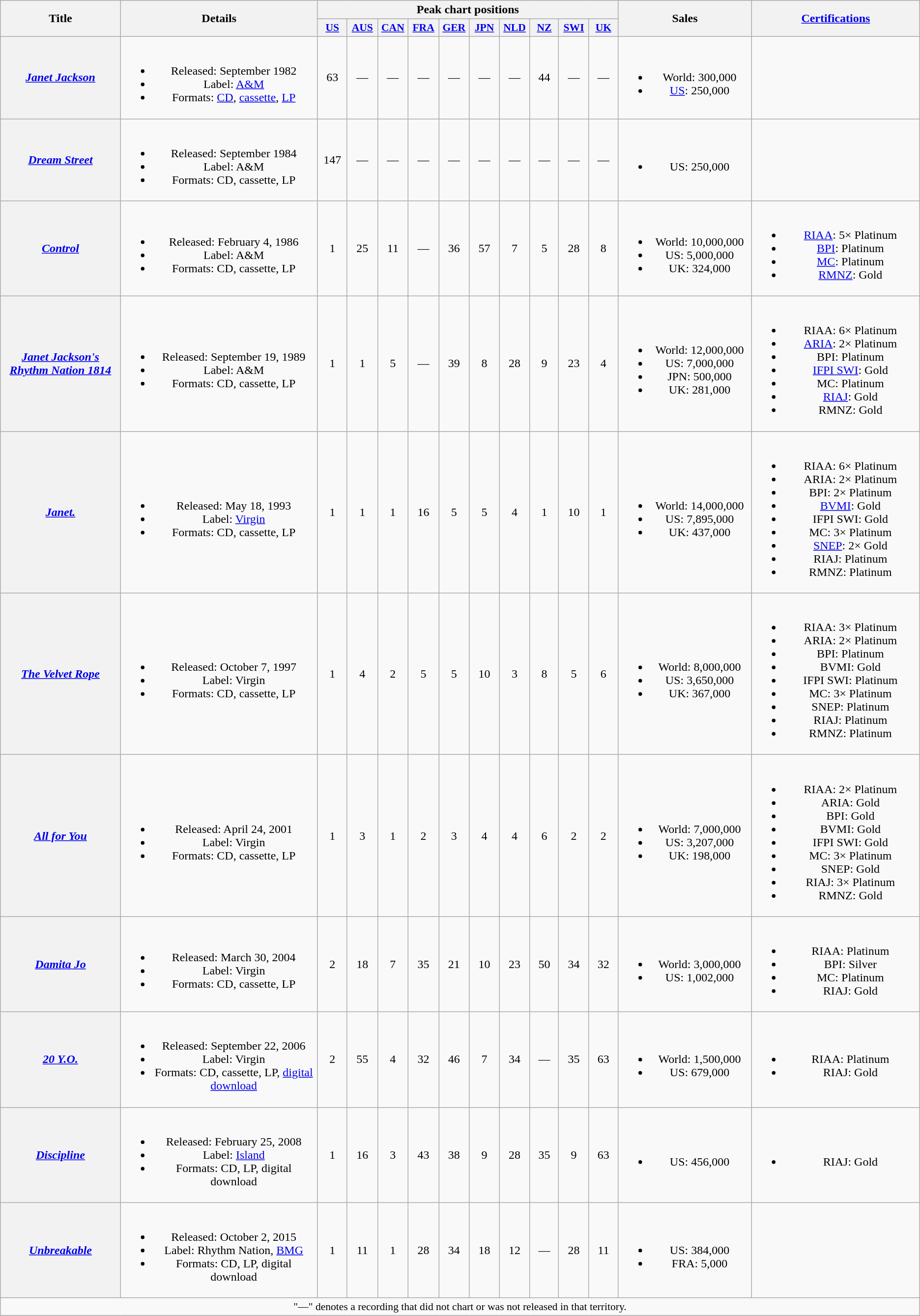<table class="wikitable plainrowheaders" style="text-align:center;">
<tr>
<th scope="col" rowspan="2" style="width:11em;">Title</th>
<th scope="col" rowspan="2" style="width:19em;">Details</th>
<th scope="col" colspan="10">Peak chart positions</th>
<th scope="col" rowspan="2" style="width:12em;">Sales</th>
<th scope="col" rowspan="2" style="width:16em;"><a href='#'>Certifications</a></th>
</tr>
<tr>
<th scope="col" style="width:2.5em;font-size:90%;"><a href='#'>US</a><br></th>
<th scope="col" style="width:2.5em;font-size:90%;"><a href='#'>AUS</a><br></th>
<th scope="col" style="width:2.5em;font-size:90%;"><a href='#'>CAN</a><br></th>
<th scope="col" style="width:2.5em;font-size:90%;"><a href='#'>FRA</a><br></th>
<th scope="col" style="width:2.5em;font-size:90%;"><a href='#'>GER</a><br></th>
<th scope="col" style="width:2.5em;font-size:90%;"><a href='#'>JPN</a><br></th>
<th scope="col" style="width:2.5em;font-size:90%;"><a href='#'>NLD</a><br></th>
<th scope="col" style="width:2.5em;font-size:90%;"><a href='#'>NZ</a><br></th>
<th scope="col" style="width:2.5em;font-size:90%;"><a href='#'>SWI</a><br></th>
<th scope="col" style="width:2.5em;font-size:90%;"><a href='#'>UK</a><br></th>
</tr>
<tr>
<th scope="row"><em><a href='#'>Janet Jackson</a></em></th>
<td><br><ul><li>Released: September 1982</li><li>Label: <a href='#'>A&M</a></li><li>Formats: <a href='#'>CD</a>, <a href='#'>cassette</a>, <a href='#'>LP</a></li></ul></td>
<td>63</td>
<td>—</td>
<td>—</td>
<td>—</td>
<td>—</td>
<td>—</td>
<td>—</td>
<td>44</td>
<td>—</td>
<td>—</td>
<td><br><ul><li>World: 300,000</li><li><a href='#'>US</a>: 250,000</li></ul></td>
<td></td>
</tr>
<tr>
<th scope="row"><em><a href='#'>Dream Street</a></em></th>
<td><br><ul><li>Released: September 1984</li><li>Label: A&M</li><li>Formats: CD, cassette, LP</li></ul></td>
<td>147</td>
<td>—</td>
<td>—</td>
<td>—</td>
<td>—</td>
<td>—</td>
<td>—</td>
<td>—</td>
<td>—</td>
<td>—</td>
<td><br><ul><li>US: 250,000</li></ul></td>
<td></td>
</tr>
<tr>
<th scope="row"><em><a href='#'>Control</a></em></th>
<td><br><ul><li>Released: February 4, 1986</li><li>Label: A&M</li><li>Formats: CD, cassette, LP</li></ul></td>
<td>1</td>
<td>25</td>
<td>11</td>
<td>—</td>
<td>36</td>
<td>57</td>
<td>7</td>
<td>5</td>
<td>28</td>
<td>8</td>
<td><br><ul><li>World: 10,000,000</li><li>US: 5,000,000</li><li>UK: 324,000</li></ul></td>
<td><br><ul><li><a href='#'>RIAA</a>: 5× Platinum</li><li><a href='#'>BPI</a>: Platinum</li><li><a href='#'>MC</a>: Platinum</li><li><a href='#'>RMNZ</a>: Gold</li></ul></td>
</tr>
<tr>
<th scope="row"><em><a href='#'>Janet Jackson's Rhythm Nation 1814</a></em></th>
<td><br><ul><li>Released: September 19, 1989</li><li>Label: A&M</li><li>Formats: CD, cassette, LP</li></ul></td>
<td>1</td>
<td>1</td>
<td>5</td>
<td>—</td>
<td>39</td>
<td>8</td>
<td>28</td>
<td>9</td>
<td>23</td>
<td>4</td>
<td><br><ul><li>World: 12,000,000</li><li>US: 7,000,000</li><li>JPN: 500,000</li><li>UK: 281,000</li></ul></td>
<td><br><ul><li>RIAA: 6× Platinum</li><li><a href='#'>ARIA</a>: 2× Platinum</li><li>BPI: Platinum</li><li><a href='#'>IFPI SWI</a>: Gold</li><li>MC: Platinum</li><li><a href='#'>RIAJ</a>: Gold</li><li>RMNZ: Gold</li></ul></td>
</tr>
<tr>
<th scope="row"><em><a href='#'>Janet.</a></em></th>
<td><br><ul><li>Released: May 18, 1993</li><li>Label: <a href='#'>Virgin</a></li><li>Formats: CD, cassette, LP</li></ul></td>
<td>1</td>
<td>1</td>
<td>1</td>
<td>16</td>
<td>5</td>
<td>5</td>
<td>4</td>
<td>1</td>
<td>10</td>
<td>1</td>
<td><br><ul><li>World: 14,000,000</li><li>US: 7,895,000</li><li>UK: 437,000</li></ul></td>
<td><br><ul><li>RIAA: 6× Platinum</li><li>ARIA: 2× Platinum</li><li>BPI: 2× Platinum</li><li><a href='#'>BVMI</a>: Gold</li><li>IFPI SWI: Gold</li><li>MC: 3× Platinum</li><li><a href='#'>SNEP</a>: 2× Gold</li><li>RIAJ: Platinum</li><li>RMNZ: Platinum</li></ul></td>
</tr>
<tr>
<th scope="row"><em><a href='#'>The Velvet Rope</a></em></th>
<td><br><ul><li>Released: October 7, 1997</li><li>Label: Virgin</li><li>Formats: CD, cassette, LP</li></ul></td>
<td>1</td>
<td>4</td>
<td>2</td>
<td>5</td>
<td>5</td>
<td>10</td>
<td>3</td>
<td>8</td>
<td>5</td>
<td>6</td>
<td><br><ul><li>World: 8,000,000</li><li>US: 3,650,000</li><li>UK: 367,000</li></ul></td>
<td><br><ul><li>RIAA: 3× Platinum</li><li>ARIA: 2× Platinum</li><li>BPI: Platinum</li><li>BVMI: Gold</li><li>IFPI SWI: Platinum</li><li>MC: 3× Platinum</li><li>SNEP: Platinum</li><li>RIAJ: Platinum</li><li>RMNZ: Platinum</li></ul></td>
</tr>
<tr>
<th scope="row"><em><a href='#'>All for You</a></em></th>
<td><br><ul><li>Released: April 24, 2001</li><li>Label: Virgin</li><li>Formats: CD, cassette, LP</li></ul></td>
<td>1</td>
<td>3</td>
<td>1</td>
<td>2</td>
<td>3</td>
<td>4</td>
<td>4</td>
<td>6</td>
<td>2</td>
<td>2</td>
<td><br><ul><li>World: 7,000,000</li><li>US: 3,207,000</li><li>UK: 198,000</li></ul></td>
<td><br><ul><li>RIAA: 2× Platinum</li><li>ARIA: Gold</li><li>BPI: Gold</li><li>BVMI: Gold</li><li>IFPI SWI: Gold</li><li>MC: 3× Platinum</li><li>SNEP: Gold</li><li>RIAJ: 3× Platinum</li><li>RMNZ: Gold</li></ul></td>
</tr>
<tr>
<th scope="row"><em><a href='#'>Damita Jo</a></em></th>
<td><br><ul><li>Released: March 30, 2004</li><li>Label: Virgin</li><li>Formats: CD, cassette, LP</li></ul></td>
<td>2</td>
<td>18</td>
<td>7</td>
<td>35</td>
<td>21</td>
<td>10</td>
<td>23</td>
<td>50</td>
<td>34</td>
<td>32</td>
<td><br><ul><li>World: 3,000,000</li><li>US: 1,002,000</li></ul></td>
<td><br><ul><li>RIAA: Platinum</li><li>BPI: Silver</li><li>MC: Platinum</li><li>RIAJ: Gold</li></ul></td>
</tr>
<tr>
<th scope="row"><em><a href='#'>20 Y.O.</a></em></th>
<td><br><ul><li>Released: September 22, 2006</li><li>Label: Virgin</li><li>Formats: CD, cassette, LP, <a href='#'>digital download</a></li></ul></td>
<td>2</td>
<td>55</td>
<td>4</td>
<td>32</td>
<td>46</td>
<td>7</td>
<td>34</td>
<td>—</td>
<td>35</td>
<td>63</td>
<td><br><ul><li>World: 1,500,000</li><li>US: 679,000</li></ul></td>
<td><br><ul><li>RIAA: Platinum</li><li>RIAJ: Gold</li></ul></td>
</tr>
<tr>
<th scope="row"><em><a href='#'>Discipline</a></em></th>
<td><br><ul><li>Released: February 25, 2008</li><li>Label: <a href='#'>Island</a></li><li>Formats: CD, LP, digital download</li></ul></td>
<td>1</td>
<td>16</td>
<td>3</td>
<td>43</td>
<td>38</td>
<td>9</td>
<td>28</td>
<td>35</td>
<td>9</td>
<td>63</td>
<td><br><ul><li>US: 456,000</li></ul></td>
<td><br><ul><li>RIAJ: Gold</li></ul></td>
</tr>
<tr>
<th scope="row"><em><a href='#'>Unbreakable</a></em></th>
<td><br><ul><li>Released: October 2, 2015</li><li>Label: Rhythm Nation, <a href='#'>BMG</a></li><li>Formats: CD, LP, digital download</li></ul></td>
<td>1</td>
<td>11</td>
<td>1</td>
<td>28</td>
<td>34</td>
<td>18</td>
<td>12</td>
<td>—</td>
<td>28</td>
<td>11</td>
<td><br><ul><li>US: 384,000</li><li>FRA: 5,000</li></ul></td>
<td></td>
</tr>
<tr>
<td colspan="14" style="text-align:center; font-size:90%;">"—" denotes a recording that did not chart or was not released in that territory.</td>
</tr>
</table>
